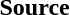<table>
<tr>
<th>Source</th>
</tr>
</table>
